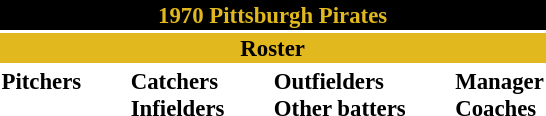<table class="toccolours" style="font-size: 95%;">
<tr>
<th colspan="10" style="background-color: black; color: #e1b81e; text-align: center;">1970 Pittsburgh Pirates</th>
</tr>
<tr>
<td colspan="10" style="background-color: #e1b81e; color: black; text-align: center;"><strong>Roster</strong></td>
</tr>
<tr>
<td valign="top"><strong>Pitchers</strong><br>


















</td>
<td width="25px"></td>
<td valign="top"><strong>Catchers</strong><br>


<strong>Infielders</strong>








</td>
<td width="25px"></td>
<td valign="top"><strong>Outfielders</strong><br>





<strong>Other batters</strong>
</td>
<td width="25px"></td>
<td valign="top"><strong>Manager</strong><br>
<strong>Coaches</strong>



</td>
</tr>
</table>
